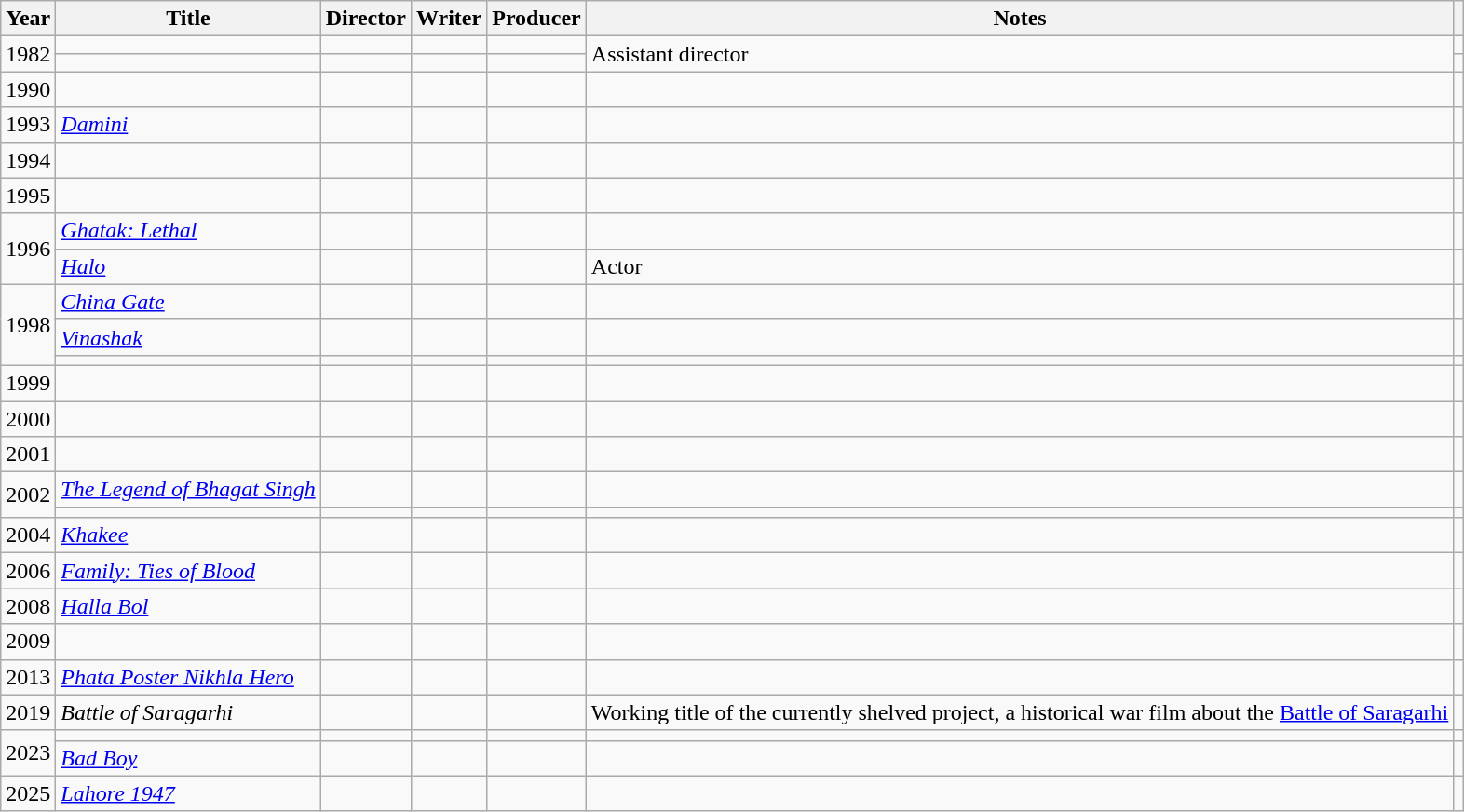<table class="wikitable sortable">
<tr>
<th scope="col">Year</th>
<th scope="col">Title</th>
<th scope="col">Director</th>
<th scope="col">Writer</th>
<th scope="col">Producer</th>
<th scope="col">Notes</th>
<th scope="col" class="unsortable"></th>
</tr>
<tr>
<td rowspan="2">1982</td>
<td></td>
<td></td>
<td></td>
<td></td>
<td rowspan="2">Assistant director</td>
<td></td>
</tr>
<tr>
<td></td>
<td></td>
<td></td>
<td></td>
<td></td>
</tr>
<tr>
<td>1990</td>
<td></td>
<td></td>
<td></td>
<td></td>
<td></td>
<td></td>
</tr>
<tr>
<td>1993</td>
<td><em><a href='#'>Damini</a></em></td>
<td></td>
<td></td>
<td></td>
<td></td>
<td></td>
</tr>
<tr>
<td>1994</td>
<td></td>
<td></td>
<td></td>
<td></td>
<td></td>
<td></td>
</tr>
<tr>
<td>1995</td>
<td></td>
<td></td>
<td></td>
<td></td>
<td></td>
<td></td>
</tr>
<tr>
<td rowspan="2">1996</td>
<td><em><a href='#'>Ghatak: Lethal</a></em></td>
<td></td>
<td></td>
<td></td>
<td></td>
<td></td>
</tr>
<tr>
<td><em><a href='#'>Halo</a></em></td>
<td></td>
<td></td>
<td></td>
<td>Actor</td>
<td></td>
</tr>
<tr>
<td rowspan="3">1998</td>
<td><em><a href='#'>China Gate</a></em></td>
<td></td>
<td></td>
<td></td>
<td></td>
<td></td>
</tr>
<tr>
<td><em><a href='#'>Vinashak</a></em></td>
<td></td>
<td></td>
<td></td>
<td></td>
<td></td>
</tr>
<tr>
<td></td>
<td></td>
<td></td>
<td></td>
<td></td>
<td></td>
</tr>
<tr>
<td>1999</td>
<td></td>
<td></td>
<td></td>
<td></td>
<td></td>
<td></td>
</tr>
<tr>
<td>2000</td>
<td></td>
<td></td>
<td></td>
<td></td>
<td></td>
<td></td>
</tr>
<tr>
<td>2001</td>
<td></td>
<td></td>
<td></td>
<td></td>
<td></td>
<td></td>
</tr>
<tr>
<td rowspan="2">2002</td>
<td><em><a href='#'>The Legend of Bhagat Singh</a></em></td>
<td></td>
<td></td>
<td></td>
<td></td>
<td></td>
</tr>
<tr>
<td></td>
<td></td>
<td></td>
<td></td>
<td></td>
<td></td>
</tr>
<tr>
<td>2004</td>
<td><em><a href='#'>Khakee</a></em></td>
<td></td>
<td></td>
<td></td>
<td></td>
<td></td>
</tr>
<tr>
<td>2006</td>
<td><em><a href='#'>Family: Ties of Blood</a></em></td>
<td></td>
<td></td>
<td></td>
<td></td>
<td></td>
</tr>
<tr>
<td>2008</td>
<td><em><a href='#'>Halla Bol</a></em></td>
<td></td>
<td></td>
<td></td>
<td></td>
<td></td>
</tr>
<tr>
<td>2009</td>
<td></td>
<td></td>
<td></td>
<td></td>
<td></td>
<td></td>
</tr>
<tr>
<td>2013</td>
<td><em><a href='#'>Phata Poster Nikhla Hero</a></em></td>
<td></td>
<td></td>
<td></td>
<td></td>
<td></td>
</tr>
<tr>
<td>2019</td>
<td><em>Battle of Saragarhi</em></td>
<td></td>
<td></td>
<td></td>
<td>Working title of the currently shelved project, a historical war film about the <a href='#'>Battle of Saragarhi</a></td>
<td></td>
</tr>
<tr>
<td rowspan="2">2023</td>
<td></td>
<td></td>
<td></td>
<td></td>
<td></td>
<td style="text-align:center"></td>
</tr>
<tr>
<td><em><a href='#'>Bad Boy</a></em></td>
<td></td>
<td></td>
<td></td>
<td></td>
<td></td>
</tr>
<tr>
<td>2025</td>
<td><em><a href='#'>Lahore 1947</a></em></td>
<td></td>
<td></td>
<td></td>
<td></td>
<td></td>
</tr>
</table>
